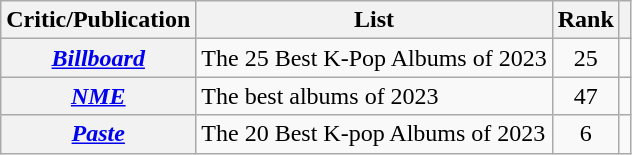<table class="wikitable plainrowheaders" style="text-align:center">
<tr>
<th scope="col">Critic/Publication</th>
<th scope="col">List</th>
<th scope="col">Rank</th>
<th scope="col" class="unsortable"></th>
</tr>
<tr>
<th scope="row"><em><a href='#'>Billboard</a></em></th>
<td style="text-align:left">The 25 Best K-Pop Albums of 2023</td>
<td>25</td>
<td></td>
</tr>
<tr>
<th scope="row"><em><a href='#'>NME</a></em></th>
<td style="text-align:left">The best albums of 2023</td>
<td>47</td>
<td></td>
</tr>
<tr>
<th scope="row"><em><a href='#'>Paste</a></em></th>
<td style="text-align:left">The 20 Best K-pop Albums of 2023</td>
<td>6</td>
<td></td>
</tr>
</table>
